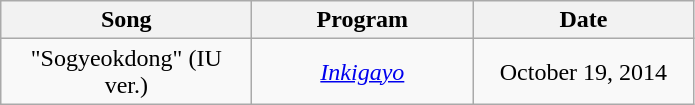<table class="wikitable">
<tr>
<th style="width:160px;">Song</th>
<th style="width:140px;">Program</th>
<th style="width:140px;">Date</th>
</tr>
<tr>
<td style="text-align:center;">"Sogyeokdong" (IU ver.)</td>
<td style="text-align:center;"><em><a href='#'>Inkigayo</a></em></td>
<td style="text-align:center;">October 19, 2014</td>
</tr>
</table>
